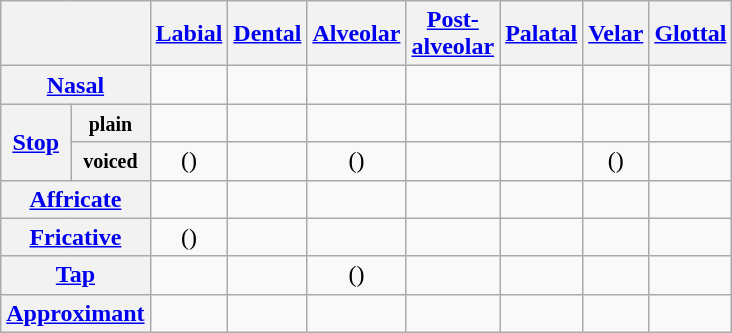<table class="wikitable" style="text-align:center;">
<tr>
<th colspan="2"></th>
<th><a href='#'>Labial</a></th>
<th><a href='#'>Dental</a></th>
<th><a href='#'>Alveolar</a></th>
<th><a href='#'>Post-<br> alveolar</a></th>
<th><a href='#'>Palatal</a></th>
<th><a href='#'>Velar</a></th>
<th><a href='#'>Glottal</a></th>
</tr>
<tr>
<th colspan="2"><a href='#'>Nasal</a></th>
<td></td>
<td></td>
<td></td>
<td></td>
<td></td>
<td></td>
<td></td>
</tr>
<tr>
<th rowspan="2"><a href='#'>Stop</a></th>
<th><small>plain</small></th>
<td></td>
<td> </td>
<td></td>
<td> </td>
<td></td>
<td></td>
<td> </td>
</tr>
<tr>
<th><small>voiced</small></th>
<td>()</td>
<td></td>
<td>()</td>
<td></td>
<td></td>
<td>()</td>
<td></td>
</tr>
<tr>
<th colspan="2"><a href='#'>Affricate</a></th>
<td></td>
<td></td>
<td></td>
<td> </td>
<td></td>
<td></td>
<td></td>
</tr>
<tr>
<th colspan="2"><a href='#'>Fricative</a></th>
<td>()</td>
<td></td>
<td></td>
<td> </td>
<td></td>
<td></td>
<td></td>
</tr>
<tr>
<th colspan="2"><a href='#'>Tap</a></th>
<td></td>
<td></td>
<td>() </td>
<td></td>
<td></td>
<td></td>
<td></td>
</tr>
<tr>
<th colspan="2"><a href='#'>Approximant</a></th>
<td></td>
<td></td>
<td></td>
<td></td>
<td> </td>
<td></td>
<td></td>
</tr>
</table>
